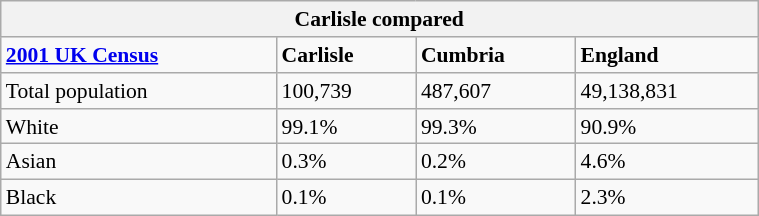<table class="wikitable" id="toc" style="float: right; margin-left: 1em; width: 40%; font-size: 90%;" cellspacing="5">
<tr>
<th colspan="4"><strong>Carlisle compared</strong></th>
</tr>
<tr>
<td><strong><a href='#'>2001 UK Census</a></strong></td>
<td><strong>Carlisle</strong></td>
<td><strong>Cumbria</strong></td>
<td><strong>England</strong></td>
</tr>
<tr>
<td>Total population</td>
<td>100,739</td>
<td>487,607</td>
<td>49,138,831</td>
</tr>
<tr>
<td>White</td>
<td>99.1%</td>
<td>99.3%</td>
<td>90.9%</td>
</tr>
<tr>
<td>Asian</td>
<td>0.3%</td>
<td>0.2%</td>
<td>4.6%</td>
</tr>
<tr>
<td>Black</td>
<td>0.1%</td>
<td>0.1%</td>
<td>2.3%</td>
</tr>
</table>
